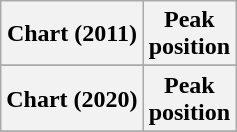<table class="wikitable plainrowheaders" style="text-align:center">
<tr>
<th scope="col">Chart (2011)</th>
<th scope="col">Peak<br>position</th>
</tr>
<tr>
</tr>
<tr>
<th scope="col">Chart (2020)</th>
<th scope="col">Peak<br>position</th>
</tr>
<tr>
</tr>
</table>
